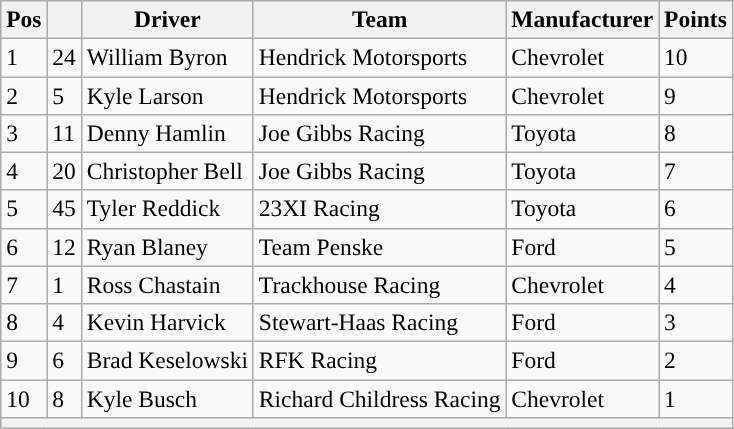<table class="wikitable" style="font-size:98%">
<tr>
<th>Pos</th>
<th></th>
<th>Driver</th>
<th>Team</th>
<th>Manufacturer</th>
<th>Points</th>
</tr>
<tr>
<td>1</td>
<td>24</td>
<td>William Byron</td>
<td>Hendrick Motorsports</td>
<td>Chevrolet</td>
<td>10</td>
</tr>
<tr>
<td>2</td>
<td>5</td>
<td>Kyle Larson</td>
<td>Hendrick Motorsports</td>
<td>Chevrolet</td>
<td>9</td>
</tr>
<tr>
<td>3</td>
<td>11</td>
<td>Denny Hamlin</td>
<td>Joe Gibbs Racing</td>
<td>Toyota</td>
<td>8</td>
</tr>
<tr>
<td>4</td>
<td>20</td>
<td>Christopher Bell</td>
<td>Joe Gibbs Racing</td>
<td>Toyota</td>
<td>7</td>
</tr>
<tr>
<td>5</td>
<td>45</td>
<td>Tyler Reddick</td>
<td>23XI Racing</td>
<td>Toyota</td>
<td>6</td>
</tr>
<tr>
<td>6</td>
<td>12</td>
<td>Ryan Blaney</td>
<td>Team Penske</td>
<td>Ford</td>
<td>5</td>
</tr>
<tr>
<td>7</td>
<td>1</td>
<td>Ross Chastain</td>
<td>Trackhouse Racing</td>
<td>Chevrolet</td>
<td>4</td>
</tr>
<tr>
<td>8</td>
<td>4</td>
<td>Kevin Harvick</td>
<td>Stewart-Haas Racing</td>
<td>Ford</td>
<td>3</td>
</tr>
<tr>
<td>9</td>
<td>6</td>
<td>Brad Keselowski</td>
<td>RFK Racing</td>
<td>Ford</td>
<td>2</td>
</tr>
<tr>
<td>10</td>
<td>8</td>
<td>Kyle Busch</td>
<td>Richard Childress Racing</td>
<td>Chevrolet</td>
<td>1</td>
</tr>
<tr>
<th colspan="6"></th>
</tr>
</table>
